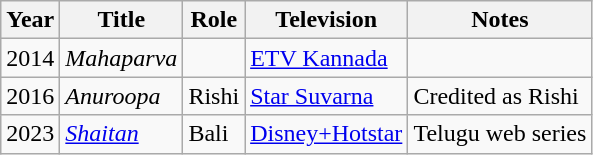<table class="wikitable sortable">
<tr>
<th>Year</th>
<th>Title</th>
<th>Role</th>
<th>Television</th>
<th>Notes</th>
</tr>
<tr>
<td>2014</td>
<td><em>Mahaparva</em></td>
<td></td>
<td><a href='#'>ETV Kannada</a></td>
<td></td>
</tr>
<tr>
<td>2016</td>
<td><em>Anuroopa</em></td>
<td>Rishi</td>
<td><a href='#'>Star Suvarna</a></td>
<td>Credited as Rishi</td>
</tr>
<tr>
<td>2023</td>
<td><em><a href='#'>Shaitan</a></em></td>
<td>Bali</td>
<td><a href='#'>Disney+Hotstar</a></td>
<td>Telugu web series</td>
</tr>
</table>
